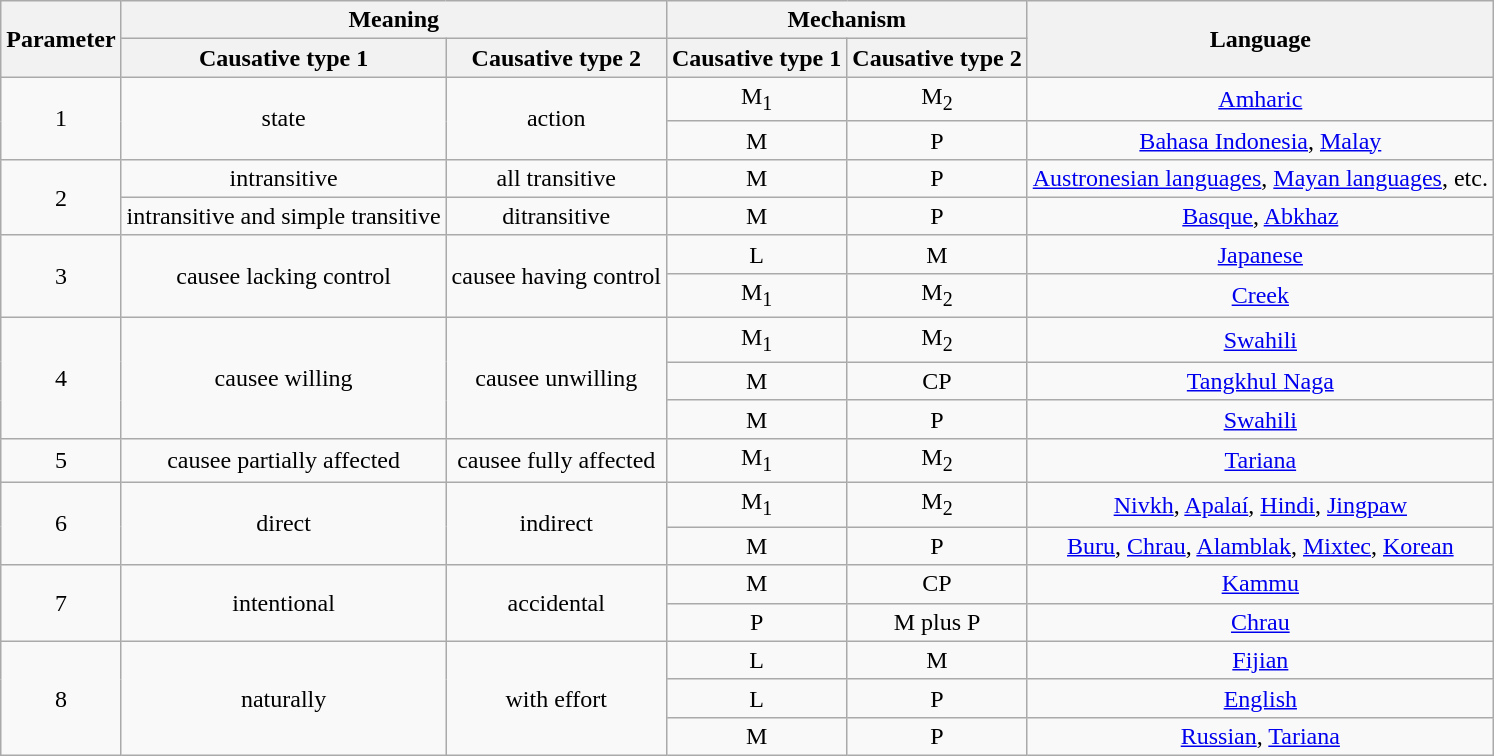<table class="wikitable" style="text-align:center">
<tr>
<th rowspan = 2>Parameter</th>
<th colspan= 2>Meaning</th>
<th colspan= 2>Mechanism</th>
<th rowspan = 2>Language</th>
</tr>
<tr>
<th>Causative type 1</th>
<th>Causative type 2</th>
<th>Causative type 1</th>
<th>Causative type 2</th>
</tr>
<tr>
<td rowspan=2>1</td>
<td rowspan=2>state</td>
<td rowspan=2>action</td>
<td>M<sub>1</sub></td>
<td>M<sub>2</sub></td>
<td><a href='#'>Amharic</a></td>
</tr>
<tr>
<td>M</td>
<td>P</td>
<td><a href='#'>Bahasa Indonesia</a>, <a href='#'>Malay</a></td>
</tr>
<tr>
<td rowspan=2>2</td>
<td>intransitive</td>
<td>all transitive</td>
<td>M</td>
<td>P</td>
<td><a href='#'>Austronesian languages</a>, <a href='#'>Mayan languages</a>, etc.</td>
</tr>
<tr>
<td>intransitive and simple transitive</td>
<td>ditransitive</td>
<td>M</td>
<td>P</td>
<td><a href='#'>Basque</a>, <a href='#'>Abkhaz</a></td>
</tr>
<tr>
<td rowspan=2>3</td>
<td rowspan=2>causee lacking control</td>
<td rowspan=2>causee having control</td>
<td>L</td>
<td>M</td>
<td><a href='#'>Japanese</a></td>
</tr>
<tr>
<td>M<sub>1</sub></td>
<td>M<sub>2</sub></td>
<td><a href='#'>Creek</a></td>
</tr>
<tr>
<td rowspan=3>4</td>
<td rowspan=3>causee willing</td>
<td rowspan=3>causee unwilling</td>
<td>M<sub>1</sub></td>
<td>M<sub>2</sub></td>
<td><a href='#'>Swahili</a></td>
</tr>
<tr>
<td>M</td>
<td>CP</td>
<td><a href='#'>Tangkhul Naga</a></td>
</tr>
<tr>
<td>M</td>
<td>P</td>
<td><a href='#'>Swahili</a></td>
</tr>
<tr>
<td rowspan=1>5</td>
<td>causee partially affected</td>
<td>causee fully affected</td>
<td>M<sub>1</sub></td>
<td>M<sub>2</sub></td>
<td><a href='#'>Tariana</a></td>
</tr>
<tr>
<td rowspan=2>6</td>
<td rowspan=2>direct</td>
<td rowspan=2>indirect</td>
<td>M<sub>1</sub></td>
<td>M<sub>2</sub></td>
<td><a href='#'>Nivkh</a>, <a href='#'>Apalaí</a>, <a href='#'>Hindi</a>, <a href='#'>Jingpaw</a></td>
</tr>
<tr>
<td>M</td>
<td>P</td>
<td><a href='#'>Buru</a>, <a href='#'>Chrau</a>, <a href='#'>Alamblak</a>, <a href='#'>Mixtec</a>, <a href='#'>Korean</a></td>
</tr>
<tr>
<td rowspan=2>7</td>
<td rowspan=2>intentional</td>
<td rowspan=2>accidental</td>
<td>M</td>
<td>CP</td>
<td><a href='#'>Kammu</a></td>
</tr>
<tr>
<td>P</td>
<td>M plus P</td>
<td><a href='#'>Chrau</a></td>
</tr>
<tr>
<td rowspan=3>8</td>
<td rowspan=3>naturally</td>
<td rowspan=3>with effort</td>
<td>L</td>
<td>M</td>
<td><a href='#'>Fijian</a></td>
</tr>
<tr>
<td>L</td>
<td>P</td>
<td><a href='#'>English</a></td>
</tr>
<tr>
<td>M</td>
<td>P</td>
<td><a href='#'>Russian</a>, <a href='#'>Tariana</a></td>
</tr>
</table>
